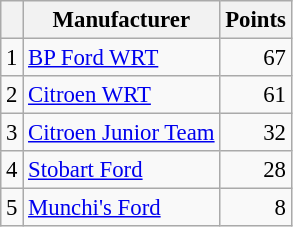<table class="wikitable" style="font-size: 95%;">
<tr>
<th></th>
<th>Manufacturer</th>
<th>Points</th>
</tr>
<tr>
<td>1</td>
<td> <a href='#'>BP Ford WRT</a></td>
<td align="right">67</td>
</tr>
<tr>
<td>2</td>
<td> <a href='#'>Citroen WRT</a></td>
<td align="right">61</td>
</tr>
<tr>
<td>3</td>
<td> <a href='#'>Citroen Junior Team</a></td>
<td align="right">32</td>
</tr>
<tr>
<td>4</td>
<td> <a href='#'>Stobart Ford</a></td>
<td align="right">28</td>
</tr>
<tr>
<td>5</td>
<td> <a href='#'>Munchi's Ford</a></td>
<td align="right">8</td>
</tr>
</table>
